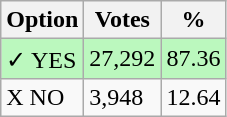<table class="wikitable">
<tr>
<th>Option</th>
<th>Votes</th>
<th>%</th>
</tr>
<tr>
<td style=background:#bbf8be>✓ YES</td>
<td style=background:#bbf8be>27,292</td>
<td style=background:#bbf8be>87.36</td>
</tr>
<tr>
<td>X NO</td>
<td>3,948</td>
<td>12.64</td>
</tr>
</table>
